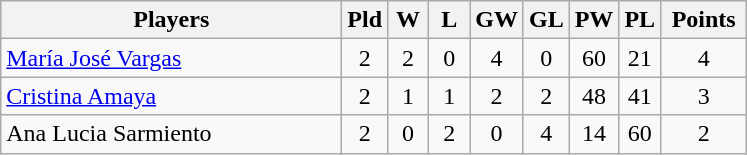<table class=wikitable style="text-align:center">
<tr>
<th width=220>Players</th>
<th width=20>Pld</th>
<th width=20>W</th>
<th width=20>L</th>
<th width=20>GW</th>
<th width=20>GL</th>
<th width=20>PW</th>
<th width=20>PL</th>
<th width=50>Points</th>
</tr>
<tr>
<td align=left> <a href='#'>María José Vargas</a></td>
<td>2</td>
<td>2</td>
<td>0</td>
<td>4</td>
<td>0</td>
<td>60</td>
<td>21</td>
<td>4</td>
</tr>
<tr>
<td align=left> <a href='#'>Cristina Amaya</a></td>
<td>2</td>
<td>1</td>
<td>1</td>
<td>2</td>
<td>2</td>
<td>48</td>
<td>41</td>
<td>3</td>
</tr>
<tr>
<td align=left> Ana Lucia Sarmiento</td>
<td>2</td>
<td>0</td>
<td>2</td>
<td>0</td>
<td>4</td>
<td>14</td>
<td>60</td>
<td>2</td>
</tr>
</table>
